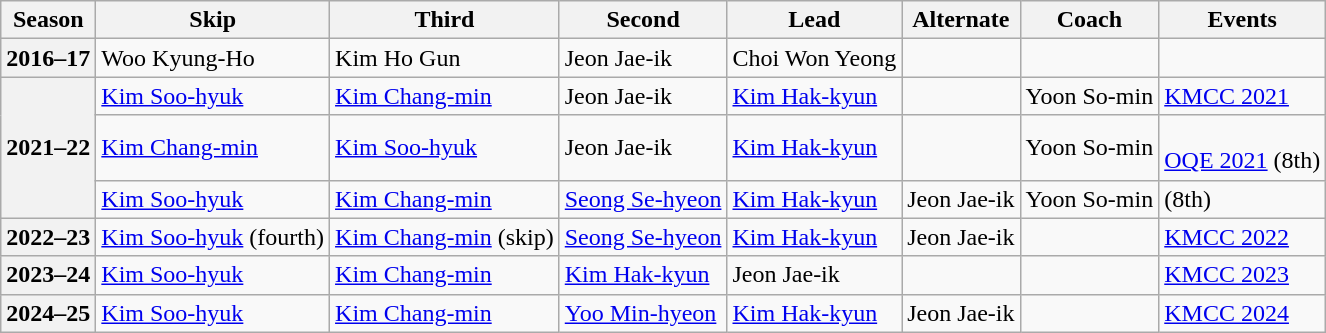<table class="wikitable">
<tr>
<th scope="col">Season</th>
<th scope="col">Skip</th>
<th scope="col">Third</th>
<th scope="col">Second</th>
<th scope="col">Lead</th>
<th scope="col">Alternate</th>
<th scope="col">Coach</th>
<th scope="col">Events</th>
</tr>
<tr>
<th scope="row">2016–17</th>
<td>Woo Kyung-Ho</td>
<td>Kim Ho Gun</td>
<td>Jeon Jae-ik</td>
<td>Choi Won Yeong</td>
<td></td>
<td></td>
<td></td>
</tr>
<tr>
<th scope="row" rowspan=3>2021–22</th>
<td><a href='#'>Kim Soo-hyuk</a></td>
<td><a href='#'>Kim Chang-min</a></td>
<td>Jeon Jae-ik</td>
<td><a href='#'>Kim Hak-kyun</a></td>
<td></td>
<td>Yoon So-min</td>
<td><a href='#'>KMCC 2021</a> </td>
</tr>
<tr>
<td><a href='#'>Kim Chang-min</a></td>
<td><a href='#'>Kim Soo-hyuk</a></td>
<td>Jeon Jae-ik</td>
<td><a href='#'>Kim Hak-kyun</a></td>
<td></td>
<td>Yoon So-min</td>
<td> <br><a href='#'>OQE 2021</a> (8th)</td>
</tr>
<tr>
<td><a href='#'>Kim Soo-hyuk</a></td>
<td><a href='#'>Kim Chang-min</a></td>
<td><a href='#'>Seong Se-hyeon</a></td>
<td><a href='#'>Kim Hak-kyun</a></td>
<td>Jeon Jae-ik</td>
<td>Yoon So-min</td>
<td> (8th)</td>
</tr>
<tr>
<th scope="row">2022–23</th>
<td><a href='#'>Kim Soo-hyuk</a> (fourth)</td>
<td><a href='#'>Kim Chang-min</a> (skip)</td>
<td><a href='#'>Seong Se-hyeon</a></td>
<td><a href='#'>Kim Hak-kyun</a></td>
<td>Jeon Jae-ik</td>
<td></td>
<td><a href='#'>KMCC 2022</a> </td>
</tr>
<tr>
<th scope="row">2023–24</th>
<td><a href='#'>Kim Soo-hyuk</a></td>
<td><a href='#'>Kim Chang-min</a></td>
<td><a href='#'>Kim Hak-kyun</a></td>
<td>Jeon Jae-ik</td>
<td></td>
<td></td>
<td><a href='#'>KMCC 2023</a> </td>
</tr>
<tr>
<th scope="row">2024–25</th>
<td><a href='#'>Kim Soo-hyuk</a></td>
<td><a href='#'>Kim Chang-min</a></td>
<td><a href='#'>Yoo Min-hyeon</a></td>
<td><a href='#'>Kim Hak-kyun</a></td>
<td>Jeon Jae-ik</td>
<td></td>
<td><a href='#'>KMCC 2024</a> </td>
</tr>
</table>
